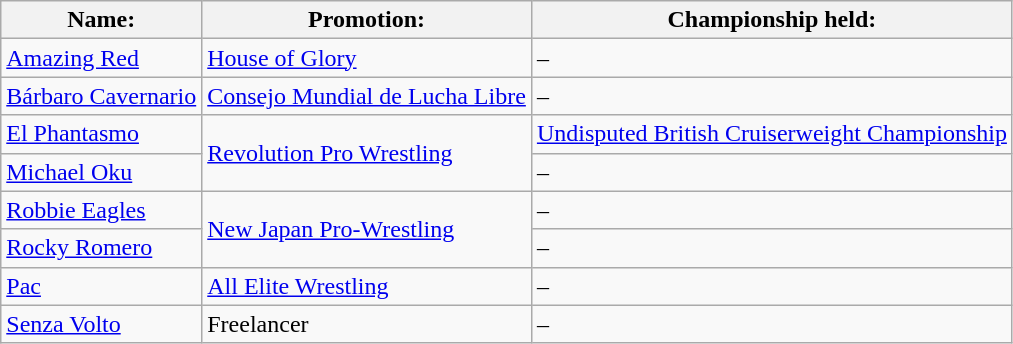<table class="wikitable sortable">
<tr>
<th>Name:</th>
<th>Promotion:</th>
<th>Championship held:</th>
</tr>
<tr>
<td><a href='#'>Amazing Red</a></td>
<td><a href='#'>House of Glory</a></td>
<td>–</td>
</tr>
<tr>
<td><a href='#'>Bárbaro Cavernario</a></td>
<td><a href='#'>Consejo Mundial de Lucha Libre</a></td>
<td>–</td>
</tr>
<tr>
<td><a href='#'>El Phantasmo</a></td>
<td rowspan="2"><a href='#'>Revolution Pro Wrestling</a></td>
<td><a href='#'>Undisputed British Cruiserweight Championship</a></td>
</tr>
<tr>
<td><a href='#'>Michael Oku</a></td>
<td>–</td>
</tr>
<tr>
<td><a href='#'>Robbie Eagles</a></td>
<td rowspan="2"><a href='#'>New Japan Pro-Wrestling</a></td>
<td>–</td>
</tr>
<tr>
<td><a href='#'>Rocky Romero</a></td>
<td>–</td>
</tr>
<tr>
<td><a href='#'>Pac</a></td>
<td><a href='#'>All Elite Wrestling</a></td>
<td>–</td>
</tr>
<tr>
<td><a href='#'>Senza Volto</a></td>
<td>Freelancer</td>
<td>–</td>
</tr>
</table>
